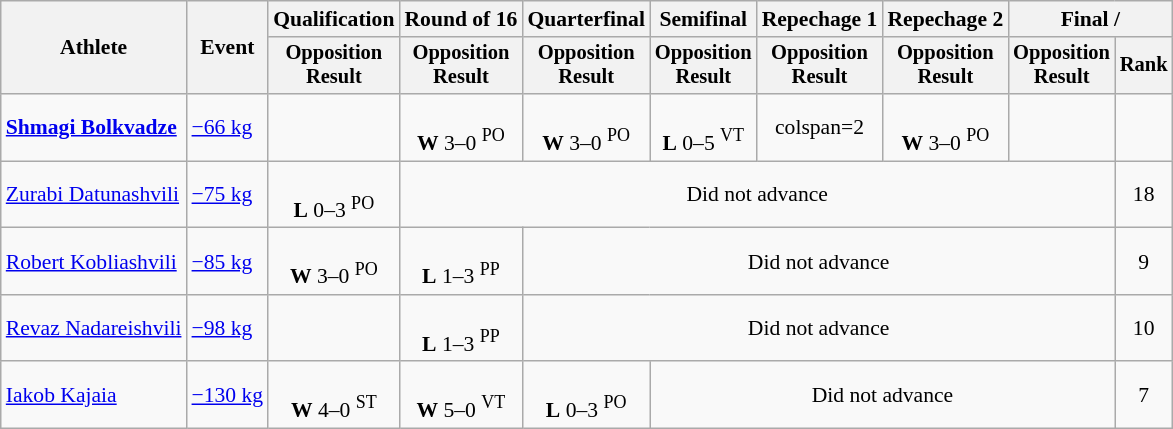<table class="wikitable" style="font-size:90%">
<tr>
<th rowspan=2>Athlete</th>
<th rowspan=2>Event</th>
<th>Qualification</th>
<th>Round of 16</th>
<th>Quarterfinal</th>
<th>Semifinal</th>
<th>Repechage 1</th>
<th>Repechage 2</th>
<th colspan=2>Final / </th>
</tr>
<tr style="font-size: 95%">
<th>Opposition<br>Result</th>
<th>Opposition<br>Result</th>
<th>Opposition<br>Result</th>
<th>Opposition<br>Result</th>
<th>Opposition<br>Result</th>
<th>Opposition<br>Result</th>
<th>Opposition<br>Result</th>
<th>Rank</th>
</tr>
<tr align=center>
<td align=left><strong><a href='#'>Shmagi Bolkvadze</a></strong></td>
<td align=left><a href='#'>−66 kg</a></td>
<td></td>
<td><br><strong>W</strong> 3–0 <sup>PO</sup></td>
<td><br><strong>W</strong> 3–0 <sup>PO</sup></td>
<td><br><strong>L</strong> 0–5 <sup>VT</sup></td>
<td>colspan=2 </td>
<td><br><strong>W</strong> 3–0 <sup>PO</sup></td>
<td></td>
</tr>
<tr align=center>
<td align=left><a href='#'>Zurabi Datunashvili</a></td>
<td align=left><a href='#'>−75 kg</a></td>
<td><br><strong>L</strong> 0–3 <sup>PO</sup></td>
<td colspan=6>Did not advance</td>
<td>18</td>
</tr>
<tr align=center>
<td align=left><a href='#'>Robert Kobliashvili</a></td>
<td align=left><a href='#'>−85 kg</a></td>
<td><br><strong>W</strong> 3–0 <sup>PO</sup></td>
<td><br><strong>L</strong> 1–3 <sup>PP</sup></td>
<td colspan=5>Did not advance</td>
<td>9</td>
</tr>
<tr align=center>
<td align=left><a href='#'>Revaz Nadareishvili</a></td>
<td align=left><a href='#'>−98 kg</a></td>
<td></td>
<td><br><strong>L</strong> 1–3 <sup>PP</sup></td>
<td colspan=5>Did not advance</td>
<td>10</td>
</tr>
<tr align=center>
<td align=left><a href='#'>Iakob Kajaia</a></td>
<td align=left><a href='#'>−130 kg</a></td>
<td><br><strong>W</strong> 4–0 <sup>ST</sup></td>
<td><br><strong>W</strong> 5–0 <sup>VT</sup></td>
<td><br><strong>L</strong> 0–3 <sup>PO</sup></td>
<td colspan=4>Did not advance</td>
<td>7</td>
</tr>
</table>
